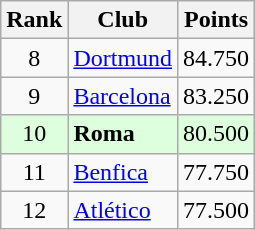<table class="wikitable" style="text-align: center;">
<tr>
<th>Rank</th>
<th>Club</th>
<th>Points</th>
</tr>
<tr>
<td>8</td>
<td align=left> <a href='#'>Dortmund</a></td>
<td>84.750</td>
</tr>
<tr>
<td>9</td>
<td align=left> <a href='#'>Barcelona</a></td>
<td>83.250</td>
</tr>
<tr bgcolor="#ddffdd">
<td>10</td>
<td align=left> <strong>Roma</strong></td>
<td>80.500</td>
</tr>
<tr>
<td>11</td>
<td align=left> <a href='#'>Benfica</a></td>
<td>77.750</td>
</tr>
<tr>
<td>12</td>
<td align=left> <a href='#'>Atlético</a></td>
<td>77.500</td>
</tr>
</table>
